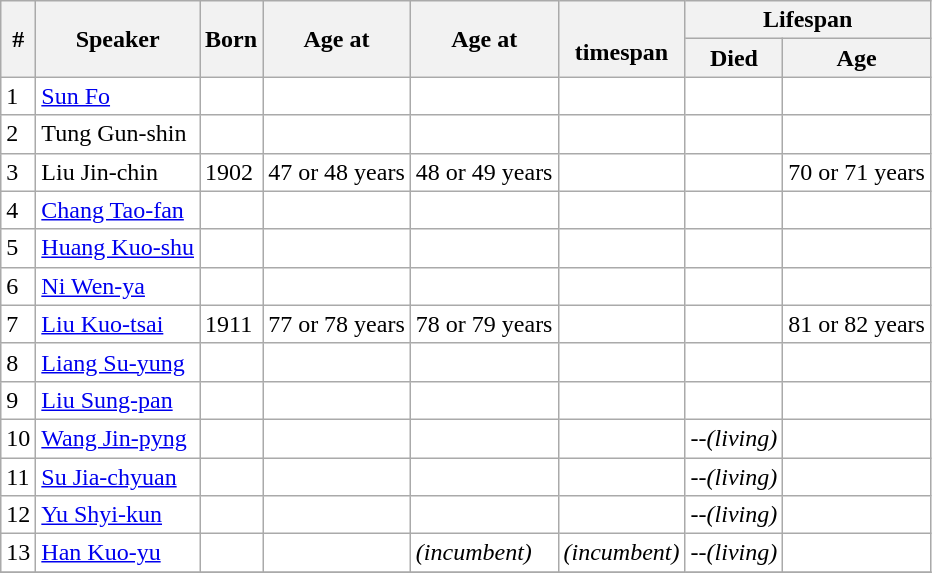<table class="sortable wikitable">
<tr>
<th rowspan=2><abbr>#</abbr></th>
<th rowspan=2>Speaker</th>
<th rowspan=2>Born</th>
<th rowspan=2>Age at<br></th>
<th rowspan=2>Age at<br></th>
<th rowspan=2><br>timespan</th>
<th colspan=2>Lifespan</th>
</tr>
<tr>
<th>Died</th>
<th>Age</th>
</tr>
<tr style="text-align: left; background:#FFFFFF">
<td>1</td>
<td data-sort-value="Sun Fo"><a href='#'>Sun Fo</a></td>
<td></td>
<td><br></td>
<td><br></td>
<td></td>
<td></td>
<td></td>
</tr>
<tr style="text-align: left; background:#FFFFFF">
<td>2</td>
<td data-sort-value="Tung">Tung Gun-shin</td>
<td></td>
<td><br></td>
<td><br></td>
<td></td>
<td></td>
<td></td>
</tr>
<tr style="text-align: left; background:#FFFFFF">
<td>3</td>
<td data-sort-value="Liu J">Liu Jin-chin</td>
<td>1902</td>
<td><span></span>47 or 48 years<br></td>
<td><span></span>48 or 49 years<br></td>
<td></td>
<td></td>
<td><span></span>70 or 71 years</td>
</tr>
<tr style="text-align: left; background:#FFFFFF">
<td>4</td>
<td data-sort-value="Chang"><a href='#'>Chang Tao-fan</a></td>
<td></td>
<td><br></td>
<td><br></td>
<td></td>
<td></td>
<td></td>
</tr>
<tr style="text-align: left; background:#FFFFFF">
<td>5</td>
<td data-sort-value="Huang"><a href='#'>Huang Kuo-shu</a></td>
<td></td>
<td><br></td>
<td><br></td>
<td></td>
<td></td>
<td></td>
</tr>
<tr style="text-align: left; background:#FFFFFF">
<td>6</td>
<td data-sort-value="Ni"><a href='#'>Ni Wen-ya</a></td>
<td></td>
<td><br></td>
<td><br></td>
<td></td>
<td></td>
<td></td>
</tr>
<tr style="text-align: left; background:#FFFFFF">
<td>7</td>
<td data-sort-value="Liu K"><a href='#'>Liu Kuo-tsai</a></td>
<td>1911</td>
<td><span></span>77 or 78 years<br></td>
<td><span></span>78 or 79 years<br></td>
<td></td>
<td></td>
<td><span></span>81 or 82 years</td>
</tr>
<tr style="text-align: left; background:#FFFFFF">
<td>8</td>
<td data-sort-value="Liang"><a href='#'>Liang Su-yung</a></td>
<td></td>
<td><br></td>
<td><br></td>
<td></td>
<td></td>
<td></td>
</tr>
<tr style="text-align: left; background:#FFFFFF">
<td>9</td>
<td data-sort-value="Liu S"><a href='#'>Liu Sung-pan</a></td>
<td></td>
<td><br></td>
<td><br></td>
<td></td>
<td></td>
<td></td>
</tr>
<tr style="text-align: left; background:#FFFFFF">
<td>10</td>
<td data-sort-value="Wang"><a href='#'>Wang Jin-pyng</a></td>
<td></td>
<td><br></td>
<td><br></td>
<td><em></em></td>
<td><span>--</span><em>(living)</em></td>
<td><em></em></td>
</tr>
<tr style="text-align: left; background:#FFFFFF">
<td>11</td>
<td data-sort-value="Su"><a href='#'>Su Jia-chyuan</a></td>
<td></td>
<td><br></td>
<td><br></td>
<td><em></em></td>
<td><span>--</span><em>(living)</em></td>
<td><em></em></td>
</tr>
<tr style="text-align: left; background:#FFFFFF">
<td>12</td>
<td data-sort-value="Yu Shyi-kun"><a href='#'>Yu Shyi-kun</a></td>
<td></td>
<td><br></td>
<td><br></td>
<td><em></em></td>
<td><span>--</span><em>(living)</em></td>
<td><em></em></td>
</tr>
<tr style="text-align: left; background:#FFFFFF">
<td>13</td>
<td data-sort-value="Han Kuo-yu"><a href='#'>Han Kuo-yu</a></td>
<td></td>
<td><br></td>
<td><span></span><em>(incumbent)</em></td>
<td><em>(incumbent)</em></td>
<td><span>--</span><em>(living)</em></td>
<td><em></em></td>
</tr>
<tr style="text-align: left; background:#FFFFFF">
</tr>
</table>
